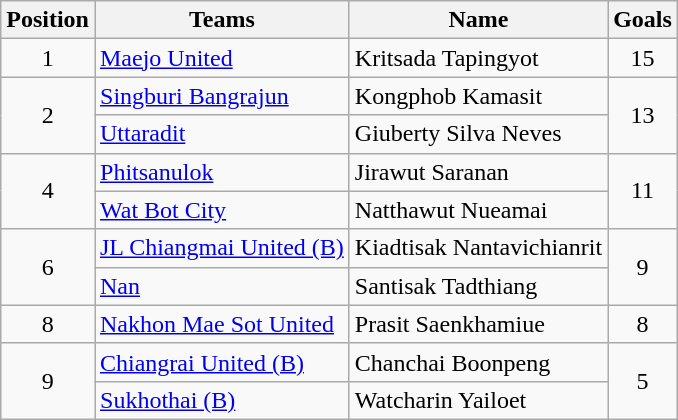<table class="wikitable">
<tr>
<th>Position</th>
<th>Teams</th>
<th>Name</th>
<th>Goals</th>
</tr>
<tr>
<td align=center rowspan="1">1</td>
<td><a href='#'>Maejo United</a></td>
<td> Kritsada Tapingyot</td>
<td align=center>15</td>
</tr>
<tr>
<td align=center rowspan="2">2</td>
<td><a href='#'>Singburi Bangrajun</a></td>
<td> Kongphob Kamasit</td>
<td align=center rowspan="2">13</td>
</tr>
<tr>
<td><a href='#'>Uttaradit</a></td>
<td> Giuberty Silva Neves</td>
</tr>
<tr>
<td align=center rowspan="2">4</td>
<td><a href='#'>Phitsanulok</a></td>
<td> Jirawut Saranan</td>
<td align=center rowspan="2">11</td>
</tr>
<tr>
<td><a href='#'>Wat Bot City</a></td>
<td> Natthawut Nueamai</td>
</tr>
<tr>
<td align=center rowspan="2">6</td>
<td><a href='#'>JL Chiangmai United (B)</a></td>
<td> Kiadtisak Nantavichianrit</td>
<td align=center rowspan="2">9</td>
</tr>
<tr>
<td><a href='#'>Nan</a></td>
<td> Santisak Tadthiang</td>
</tr>
<tr>
<td align=center rowspan="1">8</td>
<td><a href='#'>Nakhon Mae Sot United</a></td>
<td> Prasit Saenkhamiue</td>
<td align=center>8</td>
</tr>
<tr>
<td align=center rowspan="2">9</td>
<td><a href='#'>Chiangrai United (B)</a></td>
<td> Chanchai Boonpeng</td>
<td align=center rowspan="2">5</td>
</tr>
<tr>
<td><a href='#'>Sukhothai (B)</a></td>
<td> Watcharin Yailoet</td>
</tr>
</table>
